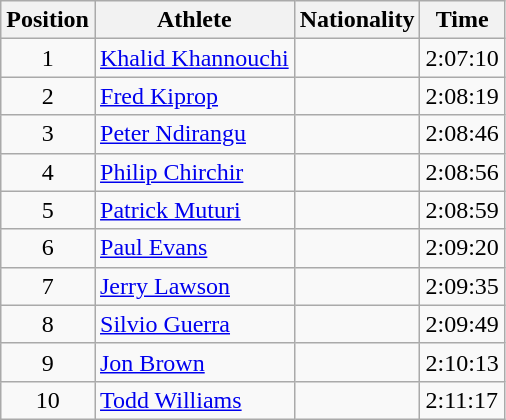<table class="wikitable sortable">
<tr>
<th>Position</th>
<th>Athlete</th>
<th>Nationality</th>
<th>Time</th>
</tr>
<tr>
<td style="text-align:center">1</td>
<td><a href='#'>Khalid Khannouchi</a></td>
<td></td>
<td>2:07:10</td>
</tr>
<tr>
<td style="text-align:center">2</td>
<td><a href='#'>Fred Kiprop</a></td>
<td></td>
<td>2:08:19</td>
</tr>
<tr>
<td style="text-align:center">3</td>
<td><a href='#'>Peter Ndirangu</a></td>
<td></td>
<td>2:08:46</td>
</tr>
<tr>
<td style="text-align:center">4</td>
<td><a href='#'>Philip Chirchir</a></td>
<td></td>
<td>2:08:56</td>
</tr>
<tr>
<td style="text-align:center">5</td>
<td><a href='#'>Patrick Muturi</a></td>
<td></td>
<td>2:08:59</td>
</tr>
<tr>
<td style="text-align:center">6</td>
<td><a href='#'>Paul Evans</a></td>
<td></td>
<td>2:09:20</td>
</tr>
<tr>
<td style="text-align:center">7</td>
<td><a href='#'>Jerry Lawson</a></td>
<td></td>
<td>2:09:35</td>
</tr>
<tr>
<td style="text-align:center">8</td>
<td><a href='#'>Silvio Guerra</a></td>
<td></td>
<td>2:09:49</td>
</tr>
<tr>
<td style="text-align:center">9</td>
<td><a href='#'>Jon Brown</a></td>
<td></td>
<td>2:10:13</td>
</tr>
<tr>
<td style="text-align:center">10</td>
<td><a href='#'>Todd Williams</a></td>
<td></td>
<td>2:11:17</td>
</tr>
</table>
